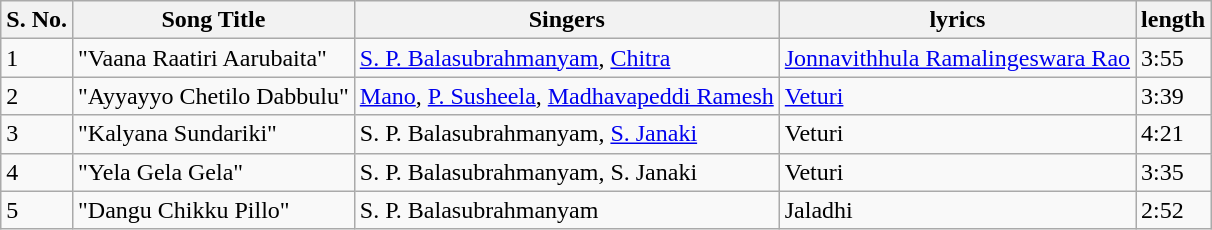<table class="wikitable">
<tr>
<th>S. No.</th>
<th>Song Title</th>
<th>Singers</th>
<th>lyrics</th>
<th>length</th>
</tr>
<tr>
<td>1</td>
<td>"Vaana Raatiri Aarubaita"</td>
<td><a href='#'>S. P. Balasubrahmanyam</a>, <a href='#'>Chitra</a></td>
<td><a href='#'>Jonnavithhula Ramalingeswara Rao</a></td>
<td>3:55</td>
</tr>
<tr>
<td>2</td>
<td>"Ayyayyo Chetilo Dabbulu"</td>
<td><a href='#'>Mano</a>, <a href='#'>P. Susheela</a>, <a href='#'>Madhavapeddi Ramesh</a></td>
<td><a href='#'>Veturi</a></td>
<td>3:39</td>
</tr>
<tr>
<td>3</td>
<td>"Kalyana Sundariki"</td>
<td>S. P. Balasubrahmanyam, <a href='#'>S. Janaki</a></td>
<td>Veturi</td>
<td>4:21</td>
</tr>
<tr>
<td>4</td>
<td>"Yela Gela Gela"</td>
<td>S. P. Balasubrahmanyam, S. Janaki</td>
<td>Veturi</td>
<td>3:35</td>
</tr>
<tr>
<td>5</td>
<td>"Dangu Chikku Pillo"</td>
<td>S. P. Balasubrahmanyam</td>
<td>Jaladhi</td>
<td>2:52</td>
</tr>
</table>
